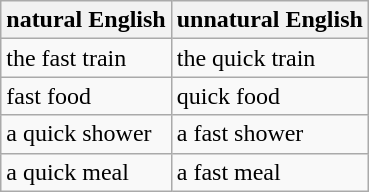<table class="wikitable">
<tr>
<th>natural English</th>
<th>unnatural English</th>
</tr>
<tr>
<td>the fast train</td>
<td>the quick train</td>
</tr>
<tr>
<td>fast food</td>
<td>quick food</td>
</tr>
<tr>
<td>a quick shower</td>
<td>a fast shower</td>
</tr>
<tr>
<td>a quick meal</td>
<td>a fast meal</td>
</tr>
</table>
